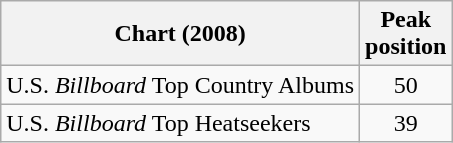<table class="wikitable">
<tr>
<th>Chart (2008)</th>
<th>Peak<br>position</th>
</tr>
<tr>
<td>U.S. <em>Billboard</em> Top Country Albums</td>
<td align="center">50</td>
</tr>
<tr>
<td>U.S. <em>Billboard</em> Top Heatseekers</td>
<td align="center">39</td>
</tr>
</table>
